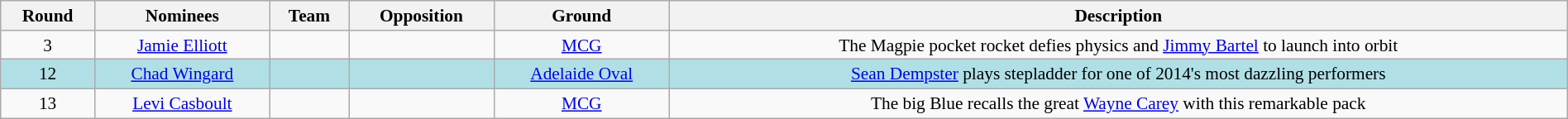<table class="wikitable" style="font-size:89%; text-align:center; width:100%;">
<tr>
<th>Round</th>
<th>Nominees</th>
<th>Team</th>
<th>Opposition</th>
<th>Ground</th>
<th>Description</th>
</tr>
<tr>
<td>3</td>
<td><a href='#'>Jamie Elliott</a></td>
<td></td>
<td></td>
<td><a href='#'>MCG</a></td>
<td>The Magpie pocket rocket defies physics and <a href='#'>Jimmy Bartel</a> to launch into orbit</td>
</tr>
<tr style="background:#b0e0e6;">
<td>12</td>
<td><a href='#'>Chad Wingard</a></td>
<td></td>
<td></td>
<td><a href='#'>Adelaide Oval</a></td>
<td><a href='#'>Sean Dempster</a> plays stepladder for one of 2014's most dazzling performers</td>
</tr>
<tr>
<td>13</td>
<td><a href='#'>Levi Casboult</a></td>
<td></td>
<td></td>
<td><a href='#'>MCG</a></td>
<td>The big Blue recalls the great <a href='#'>Wayne Carey</a> with this remarkable pack</td>
</tr>
</table>
